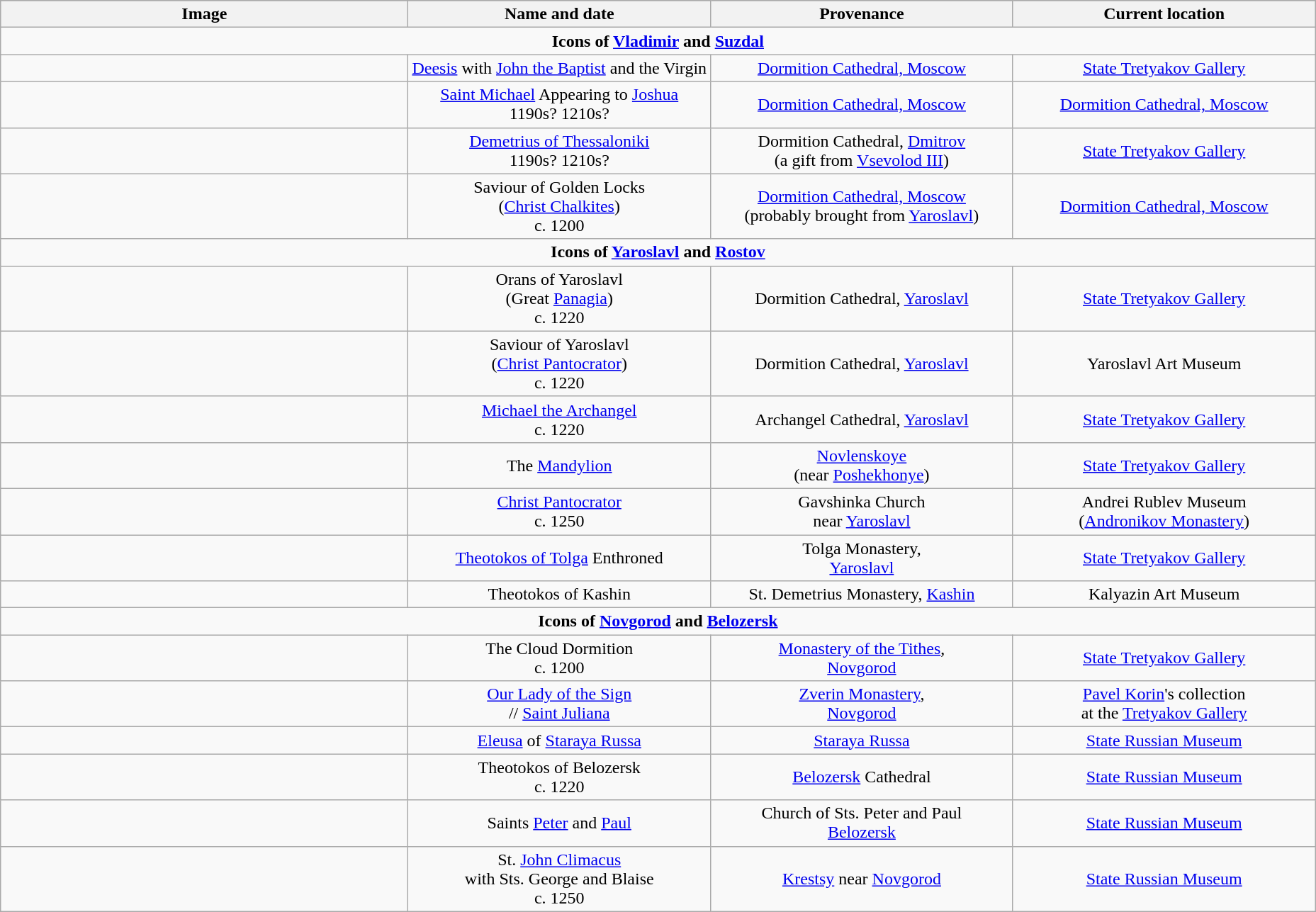<table class="wikitable" style="text-align: center">
<tr bgcolor="#cccccc">
<th width=31%>Image</th>
<th width=23%>Name and date</th>
<th width=23%>Provenance</th>
<th width=23%>Current location</th>
</tr>
<tr>
<td colspan="5" align="center"><strong>Icons of <a href='#'>Vladimir</a> and <a href='#'>Suzdal</a></strong></td>
</tr>
<tr>
<td></td>
<td><a href='#'>Deesis</a> with <a href='#'>John the Baptist</a> and the Virgin</td>
<td><a href='#'>Dormition Cathedral, Moscow</a></td>
<td><a href='#'>State Tretyakov Gallery</a></td>
</tr>
<tr>
<td></td>
<td><a href='#'>Saint Michael</a> Appearing to <a href='#'>Joshua</a><br>1190s? 1210s?</td>
<td><a href='#'>Dormition Cathedral, Moscow</a></td>
<td><a href='#'>Dormition Cathedral, Moscow</a></td>
</tr>
<tr>
<td></td>
<td><a href='#'>Demetrius of Thessaloniki</a><br>1190s? 1210s?</td>
<td>Dormition Cathedral, <a href='#'>Dmitrov</a><br>(a gift from <a href='#'>Vsevolod III</a>)</td>
<td><a href='#'>State Tretyakov Gallery</a></td>
</tr>
<tr>
<td></td>
<td>Saviour of Golden Locks<br>(<a href='#'>Christ Chalkites</a>)<br>c. 1200</td>
<td><a href='#'>Dormition Cathedral, Moscow</a><br>(probably brought from <a href='#'>Yaroslavl</a>)</td>
<td><a href='#'>Dormition Cathedral, Moscow</a></td>
</tr>
<tr>
<td colspan="5" align="center"><strong>Icons of <a href='#'>Yaroslavl</a> and <a href='#'>Rostov</a></strong></td>
</tr>
<tr>
<td></td>
<td>Orans of Yaroslavl<br>(Great <a href='#'>Panagia</a>)<br>c. 1220</td>
<td>Dormition Cathedral, <a href='#'>Yaroslavl</a></td>
<td><a href='#'>State Tretyakov Gallery</a></td>
</tr>
<tr>
<td></td>
<td>Saviour of Yaroslavl<br>(<a href='#'>Christ Pantocrator</a>)<br>c. 1220</td>
<td>Dormition Cathedral, <a href='#'>Yaroslavl</a></td>
<td>Yaroslavl Art Museum</td>
</tr>
<tr>
<td></td>
<td><a href='#'>Michael the Archangel</a><br>c. 1220</td>
<td>Archangel Cathedral, <a href='#'>Yaroslavl</a></td>
<td><a href='#'>State Tretyakov Gallery</a></td>
</tr>
<tr>
<td></td>
<td>The <a href='#'>Mandylion</a></td>
<td><a href='#'>Novlenskoye</a><br>(near <a href='#'>Poshekhonye</a>)</td>
<td><a href='#'>State Tretyakov Gallery</a></td>
</tr>
<tr>
<td></td>
<td><a href='#'>Christ Pantocrator</a><br>c. 1250</td>
<td>Gavshinka Church<br>near <a href='#'>Yaroslavl</a></td>
<td>Andrei Rublev Museum<br>(<a href='#'>Andronikov Monastery</a>)</td>
</tr>
<tr>
<td></td>
<td><a href='#'>Theotokos of Tolga</a> Enthroned</td>
<td>Tolga Monastery,<br><a href='#'>Yaroslavl</a></td>
<td><a href='#'>State Tretyakov Gallery</a></td>
</tr>
<tr>
<td></td>
<td>Theotokos of Kashin</td>
<td>St. Demetrius Monastery, <a href='#'>Kashin</a></td>
<td>Kalyazin Art Museum</td>
</tr>
<tr>
<td colspan="5" align="center"><strong>Icons of <a href='#'>Novgorod</a> and <a href='#'>Belozersk</a></strong></td>
</tr>
<tr>
<td></td>
<td>The Cloud Dormition<br>c. 1200</td>
<td><a href='#'>Monastery of the Tithes</a>,<br><a href='#'>Novgorod</a></td>
<td><a href='#'>State Tretyakov Gallery</a></td>
</tr>
<tr>
<td></td>
<td><a href='#'>Our Lady of the Sign</a><br>// <a href='#'>Saint Juliana</a></td>
<td><a href='#'>Zverin Monastery</a>,<br><a href='#'>Novgorod</a></td>
<td><a href='#'>Pavel Korin</a>'s collection<br>at the <a href='#'>Tretyakov Gallery</a></td>
</tr>
<tr>
<td></td>
<td><a href='#'>Eleusa</a> of <a href='#'>Staraya Russa</a></td>
<td><a href='#'>Staraya Russa</a></td>
<td><a href='#'>State Russian Museum</a></td>
</tr>
<tr>
<td></td>
<td>Theotokos of Belozersk<br>c. 1220</td>
<td><a href='#'>Belozersk</a> Cathedral</td>
<td><a href='#'>State Russian Museum</a></td>
</tr>
<tr>
<td></td>
<td>Saints <a href='#'>Peter</a> and <a href='#'>Paul</a></td>
<td>Church of Sts. Peter and Paul<br><a href='#'>Belozersk</a></td>
<td><a href='#'>State Russian Museum</a></td>
</tr>
<tr>
<td></td>
<td>St. <a href='#'>John Climacus</a><br>with Sts. George and Blaise<br>c. 1250</td>
<td><a href='#'>Krestsy</a> near <a href='#'>Novgorod</a></td>
<td><a href='#'>State Russian Museum</a></td>
</tr>
</table>
